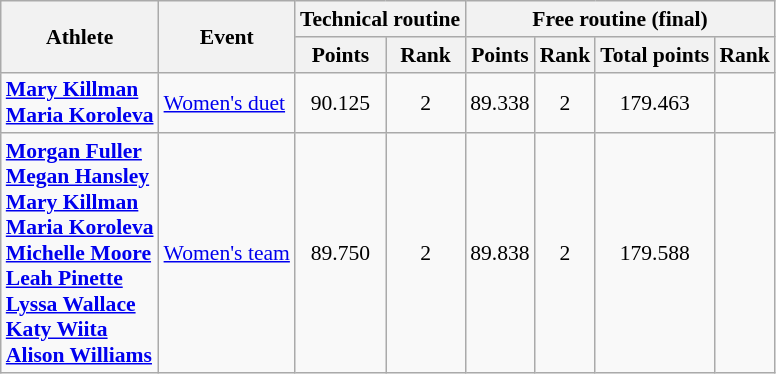<table class=wikitable style="font-size:90%">
<tr>
<th rowspan="2">Athlete</th>
<th rowspan="2">Event</th>
<th colspan="2">Technical routine</th>
<th colspan="4">Free routine (final)</th>
</tr>
<tr>
<th>Points</th>
<th>Rank</th>
<th>Points</th>
<th>Rank</th>
<th>Total points</th>
<th>Rank</th>
</tr>
<tr align=center>
<td align=left><strong><a href='#'>Mary Killman</a><br><a href='#'>Maria Koroleva</a></strong></td>
<td align=left><a href='#'>Women's duet</a></td>
<td>90.125</td>
<td>2</td>
<td>89.338</td>
<td>2</td>
<td>179.463</td>
<td></td>
</tr>
<tr align=center>
<td align=left><strong><a href='#'>Morgan Fuller</a><br><a href='#'>Megan Hansley</a><br><a href='#'>Mary Killman</a><br><a href='#'>Maria Koroleva</a><br><a href='#'>Michelle Moore</a><br><a href='#'>Leah Pinette</a><br><a href='#'>Lyssa Wallace</a><br><a href='#'>Katy Wiita</a><br><a href='#'>Alison Williams</a></strong></td>
<td align=left><a href='#'>Women's team</a></td>
<td>89.750</td>
<td>2</td>
<td>89.838</td>
<td>2</td>
<td>179.588</td>
<td></td>
</tr>
</table>
